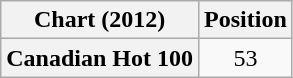<table class="wikitable sortable plainrowheaders" style="text-align:center;">
<tr>
<th scope="col">Chart (2012)</th>
<th scope="col">Position</th>
</tr>
<tr>
<th scope="row">Canadian Hot 100</th>
<td>53</td>
</tr>
</table>
